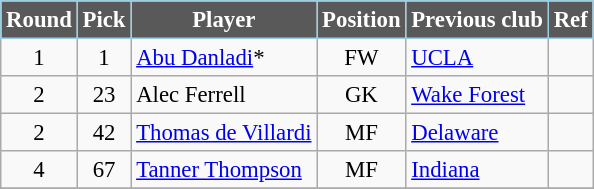<table class="wikitable" style="text-align:left; font-size:95%;">
<tr>
<th style="background:#585958; color:#FFFFFF; border:1px solid #9BCDE4;">Round</th>
<th style="background:#585958; color:#FFFFFF; border:1px solid #9BCDE4;">Pick</th>
<th style="background:#585958; color:#FFFFFF; border:1px solid #9BCDE4;">Player</th>
<th style="background:#585958; color:#FFFFFF; border:1px solid #9BCDE4;">Position</th>
<th style="background:#585958; color:#FFFFFF; border:1px solid #9BCDE4;">Previous club</th>
<th style="background:#585958; color:#FFFFFF; border:1px solid #9BCDE4;">Ref</th>
</tr>
<tr>
<td style="text-align:center;">1</td>
<td style="text-align:center;">1</td>
<td style="text-align:left;"> <a href='#'>Abu Danladi</a>*</td>
<td style="text-align:center;">FW</td>
<td style="text-align:left;"> <a href='#'>UCLA</a></td>
<td></td>
</tr>
<tr>
<td style="text-align:center;">2</td>
<td style="text-align:center;">23</td>
<td style="text-align:left;"> Alec Ferrell</td>
<td style="text-align:center;">GK</td>
<td style="text-align:left;"> <a href='#'>Wake Forest</a></td>
<td></td>
</tr>
<tr>
<td style="text-align:center;">2</td>
<td style="text-align:center;">42</td>
<td style="text-align:left;"> <a href='#'>Thomas de Villardi</a></td>
<td style="text-align:center;">MF</td>
<td style="text-align:left;"> <a href='#'>Delaware</a></td>
<td></td>
</tr>
<tr>
<td style="text-align:center;">4</td>
<td style="text-align:center;">67</td>
<td style="text-align:left;"> <a href='#'>Tanner Thompson</a></td>
<td style="text-align:center;">MF</td>
<td style="text-align:left;"> <a href='#'>Indiana</a></td>
<td></td>
</tr>
<tr>
</tr>
</table>
